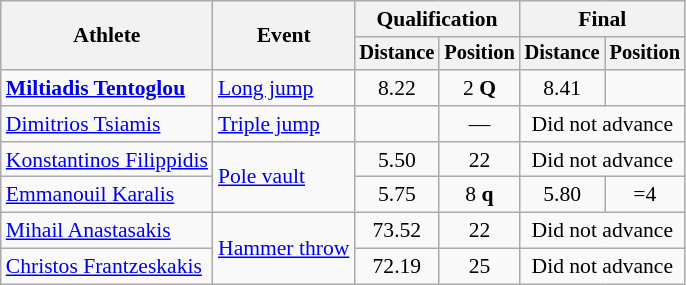<table class="wikitable" style="font-size:90%">
<tr>
<th rowspan="2">Athlete</th>
<th rowspan="2">Event</th>
<th colspan="2">Qualification</th>
<th colspan="2">Final</th>
</tr>
<tr style="font-size:95%">
<th>Distance</th>
<th>Position</th>
<th>Distance</th>
<th>Position</th>
</tr>
<tr align="center">
<td align="left"><strong><a href='#'>Miltiadis Tentoglou</a></strong></td>
<td align="left"><a href='#'>Long jump</a></td>
<td>8.22</td>
<td>2 <strong>Q</strong></td>
<td>8.41</td>
<td></td>
</tr>
<tr align="center">
<td align="left"><a href='#'>Dimitrios Tsiamis</a></td>
<td align="left"><a href='#'>Triple jump</a></td>
<td></td>
<td>—</td>
<td colspan=2>Did not advance</td>
</tr>
<tr align="center">
<td align="left"><a href='#'>Konstantinos Filippidis</a></td>
<td rowspan="2" align="left"><a href='#'>Pole vault</a></td>
<td>5.50</td>
<td>22</td>
<td colspan=2>Did not advance</td>
</tr>
<tr align="center">
<td align="left"><a href='#'>Emmanouil Karalis</a></td>
<td>5.75</td>
<td>8 <strong>q</strong></td>
<td>5.80</td>
<td>=4</td>
</tr>
<tr align="center">
<td align="left"><a href='#'>Mihail Anastasakis</a></td>
<td rowspan="2" align="left"><a href='#'>Hammer throw</a></td>
<td>73.52</td>
<td>22</td>
<td colspan="2">Did not advance</td>
</tr>
<tr align="center">
<td align="left"><a href='#'>Christos Frantzeskakis</a></td>
<td>72.19</td>
<td>25</td>
<td colspan="2">Did not advance</td>
</tr>
</table>
